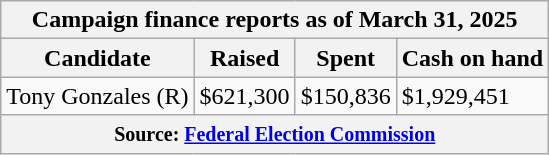<table class="wikitable sortable">
<tr>
<th colspan=4>Campaign finance reports as of March 31, 2025</th>
</tr>
<tr style="text-align:center;">
<th>Candidate</th>
<th>Raised</th>
<th>Spent</th>
<th>Cash on hand</th>
</tr>
<tr>
<td>Tony Gonzales (R)</td>
<td>$621,300</td>
<td>$150,836</td>
<td>$1,929,451</td>
</tr>
<tr>
<th colspan="4"><small>Source: <a href='#'>Federal Election Commission</a></small></th>
</tr>
</table>
